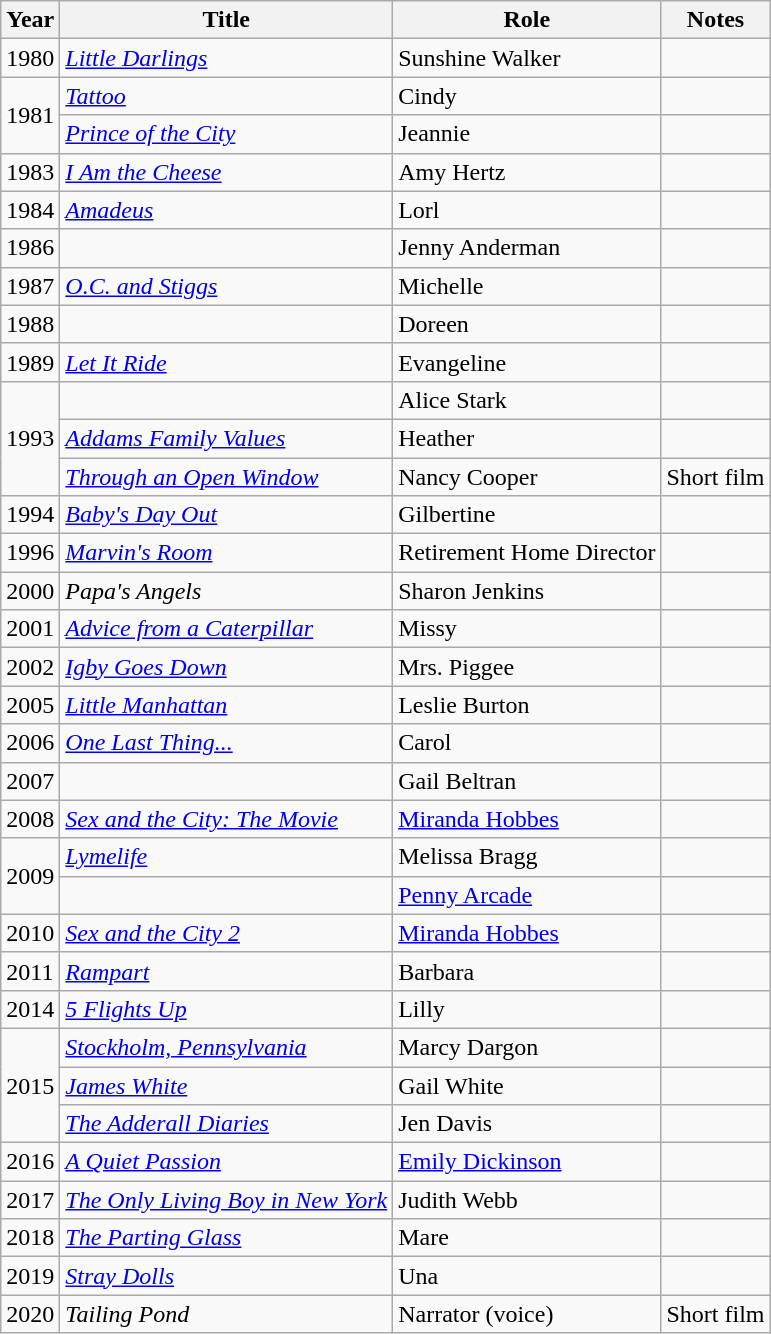<table class="wikitable sortable">
<tr>
<th>Year</th>
<th>Title</th>
<th>Role</th>
<th>Notes</th>
</tr>
<tr>
<td>1980</td>
<td><em><a href='#'>Little Darlings</a></em></td>
<td>Sunshine Walker</td>
<td></td>
</tr>
<tr>
<td rowspan="2">1981</td>
<td><em><a href='#'>Tattoo</a></em></td>
<td>Cindy</td>
<td></td>
</tr>
<tr>
<td><em><a href='#'>Prince of the City</a></em></td>
<td>Jeannie</td>
<td></td>
</tr>
<tr>
<td>1983</td>
<td><em><a href='#'>I Am the Cheese</a></em></td>
<td>Amy Hertz</td>
<td></td>
</tr>
<tr>
<td>1984</td>
<td><em><a href='#'>Amadeus</a></em></td>
<td>Lorl</td>
<td></td>
</tr>
<tr>
<td>1986</td>
<td><em></em></td>
<td>Jenny Anderman</td>
<td></td>
</tr>
<tr>
<td>1987</td>
<td><em><a href='#'>O.C. and Stiggs</a></em></td>
<td>Michelle</td>
<td></td>
</tr>
<tr>
<td>1988</td>
<td><em></em></td>
<td>Doreen</td>
<td></td>
</tr>
<tr>
<td>1989</td>
<td><em><a href='#'>Let It Ride</a></em></td>
<td>Evangeline</td>
<td></td>
</tr>
<tr>
<td rowspan="3">1993</td>
<td><em></em></td>
<td>Alice Stark</td>
<td></td>
</tr>
<tr>
<td><em><a href='#'>Addams Family Values</a></em></td>
<td>Heather</td>
<td></td>
</tr>
<tr>
<td><em><a href='#'>Through an Open Window</a></em></td>
<td>Nancy Cooper</td>
<td>Short film</td>
</tr>
<tr>
<td>1994</td>
<td><em><a href='#'>Baby's Day Out</a></em></td>
<td>Gilbertine</td>
<td></td>
</tr>
<tr>
<td>1996</td>
<td><em><a href='#'>Marvin's Room</a></em></td>
<td>Retirement Home Director</td>
<td></td>
</tr>
<tr>
<td>2000</td>
<td><em>Papa's Angels</em></td>
<td>Sharon Jenkins</td>
<td></td>
</tr>
<tr>
<td>2001</td>
<td><em><a href='#'>Advice from a Caterpillar</a></em></td>
<td>Missy</td>
<td></td>
</tr>
<tr>
<td>2002</td>
<td><em><a href='#'>Igby Goes Down</a></em></td>
<td>Mrs. Piggee</td>
<td></td>
</tr>
<tr>
<td>2005</td>
<td><em><a href='#'>Little Manhattan</a></em></td>
<td>Leslie Burton</td>
<td></td>
</tr>
<tr>
<td>2006</td>
<td><em><a href='#'>One Last Thing...</a></em></td>
<td>Carol</td>
<td></td>
</tr>
<tr>
<td>2007</td>
<td><em></em></td>
<td>Gail Beltran</td>
<td></td>
</tr>
<tr>
<td>2008</td>
<td><em><a href='#'>Sex and the City: The Movie</a></em></td>
<td><a href='#'>Miranda Hobbes</a></td>
<td></td>
</tr>
<tr>
<td rowspan="2">2009</td>
<td><em><a href='#'>Lymelife</a></em></td>
<td>Melissa Bragg</td>
<td></td>
</tr>
<tr>
<td><em></em></td>
<td><a href='#'>Penny Arcade</a></td>
<td></td>
</tr>
<tr>
<td>2010</td>
<td><em><a href='#'>Sex and the City 2</a></em></td>
<td><a href='#'>Miranda Hobbes</a></td>
<td></td>
</tr>
<tr>
<td>2011</td>
<td><em><a href='#'>Rampart</a></em></td>
<td>Barbara</td>
<td></td>
</tr>
<tr>
<td>2014</td>
<td><em><a href='#'>5 Flights Up</a></em></td>
<td>Lilly</td>
<td></td>
</tr>
<tr>
<td rowspan="3">2015</td>
<td><em><a href='#'>Stockholm, Pennsylvania</a></em></td>
<td>Marcy Dargon</td>
<td></td>
</tr>
<tr>
<td><em><a href='#'>James White</a></em></td>
<td>Gail White</td>
<td></td>
</tr>
<tr>
<td><em><a href='#'>The Adderall Diaries</a></em></td>
<td>Jen Davis</td>
<td></td>
</tr>
<tr>
<td>2016</td>
<td><em><a href='#'>A Quiet Passion</a></em></td>
<td><a href='#'>Emily Dickinson</a></td>
<td></td>
</tr>
<tr>
<td>2017</td>
<td><em><a href='#'>The Only Living Boy in New York</a></em></td>
<td>Judith Webb</td>
<td></td>
</tr>
<tr>
<td>2018</td>
<td><em><a href='#'>The Parting Glass</a></em></td>
<td>Mare</td>
<td></td>
</tr>
<tr>
<td>2019</td>
<td><em><a href='#'>Stray Dolls</a></em></td>
<td>Una</td>
<td></td>
</tr>
<tr>
<td>2020</td>
<td><em>Tailing Pond</em></td>
<td>Narrator (voice)</td>
<td>Short film</td>
</tr>
</table>
